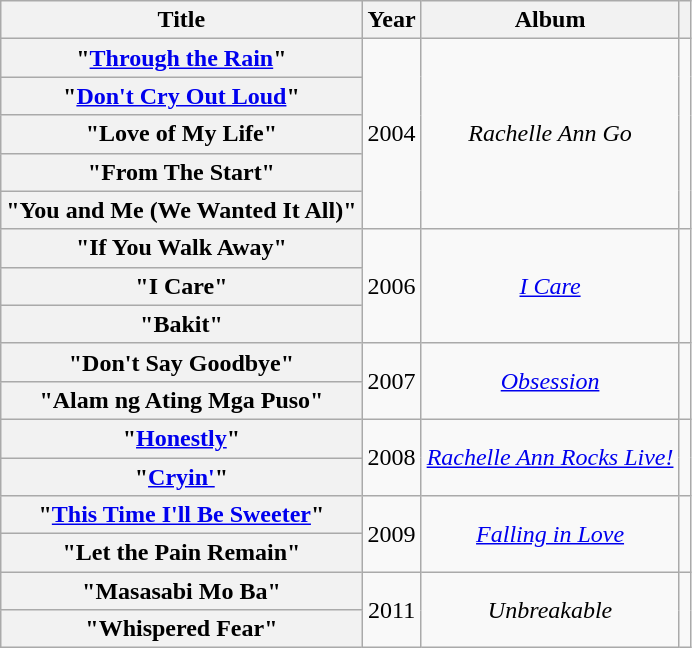<table class="wikitable plainrowheaders" style="text-align:center;">
<tr>
<th scope="col">Title</th>
<th scope="col">Year</th>
<th scope="col">Album</th>
<th scope="col"></th>
</tr>
<tr>
<th scope="row">"<a href='#'>Through the Rain</a>"</th>
<td rowspan="5">2004</td>
<td rowspan="5"><em>Rachelle Ann Go</em></td>
<td rowspan="5"></td>
</tr>
<tr>
<th scope="row">"<a href='#'>Don't Cry Out Loud</a>"</th>
</tr>
<tr>
<th scope="row">"Love of My Life"</th>
</tr>
<tr>
<th scope="row">"From The Start"</th>
</tr>
<tr>
<th scope="row">"You and Me (We Wanted It All)"<br></th>
</tr>
<tr>
<th scope="row">"If You Walk Away"</th>
<td rowspan="3">2006</td>
<td rowspan="3"><em><a href='#'>I Care</a></em></td>
<td rowspan="3"></td>
</tr>
<tr>
<th scope="row">"I Care"</th>
</tr>
<tr>
<th scope="row">"Bakit"</th>
</tr>
<tr>
<th scope="row">"Don't Say Goodbye"</th>
<td rowspan="2">2007</td>
<td rowspan="2"><em><a href='#'>Obsession</a></em></td>
<td rowspan="2"></td>
</tr>
<tr>
<th scope="row">"Alam ng Ating Mga Puso"</th>
</tr>
<tr>
<th scope="row">"<a href='#'>Honestly</a>"</th>
<td rowspan="2">2008</td>
<td rowspan="2"><em><a href='#'>Rachelle Ann Rocks Live!</a></em></td>
<td rowspan="2"></td>
</tr>
<tr>
<th scope="row">"<a href='#'>Cryin'</a>"</th>
</tr>
<tr>
<th scope="row">"<a href='#'>This Time I'll Be Sweeter</a>"</th>
<td rowspan="2">2009</td>
<td rowspan="2"><em><a href='#'>Falling in Love</a></em></td>
<td rowspan="2"></td>
</tr>
<tr>
<th scope="row">"Let the Pain Remain"</th>
</tr>
<tr>
<th scope="row">"Masasabi Mo Ba"</th>
<td rowspan="2">2011</td>
<td rowspan="2"><em>Unbreakable</em></td>
<td rowspan="2"></td>
</tr>
<tr>
<th scope="row">"Whispered Fear"</th>
</tr>
</table>
